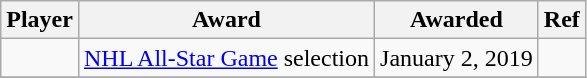<table class="wikitable" style="width:auto;">
<tr>
<th>Player</th>
<th>Award</th>
<th>Awarded</th>
<th>Ref</th>
</tr>
<tr>
<td></td>
<td><a href='#'>NHL All-Star Game</a> selection</td>
<td>January 2, 2019</td>
<td></td>
</tr>
<tr>
</tr>
</table>
